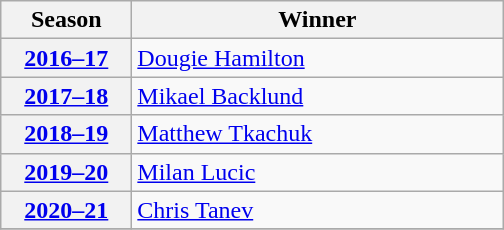<table class="wikitable">
<tr>
<th scope="col" style="width:5em">Season</th>
<th scope="col" style="width:15em">Winner</th>
</tr>
<tr>
<th scope="row"><a href='#'>2016–17</a></th>
<td><a href='#'>Dougie Hamilton</a></td>
</tr>
<tr>
<th scope="row"><a href='#'>2017–18</a></th>
<td><a href='#'>Mikael Backlund</a></td>
</tr>
<tr>
<th scope="row"><a href='#'>2018–19</a></th>
<td><a href='#'>Matthew Tkachuk</a></td>
</tr>
<tr>
<th scope="row"><a href='#'>2019–20</a></th>
<td><a href='#'>Milan Lucic</a></td>
</tr>
<tr>
<th scope="row"><a href='#'>2020–21</a></th>
<td><a href='#'>Chris Tanev</a></td>
</tr>
<tr>
</tr>
</table>
